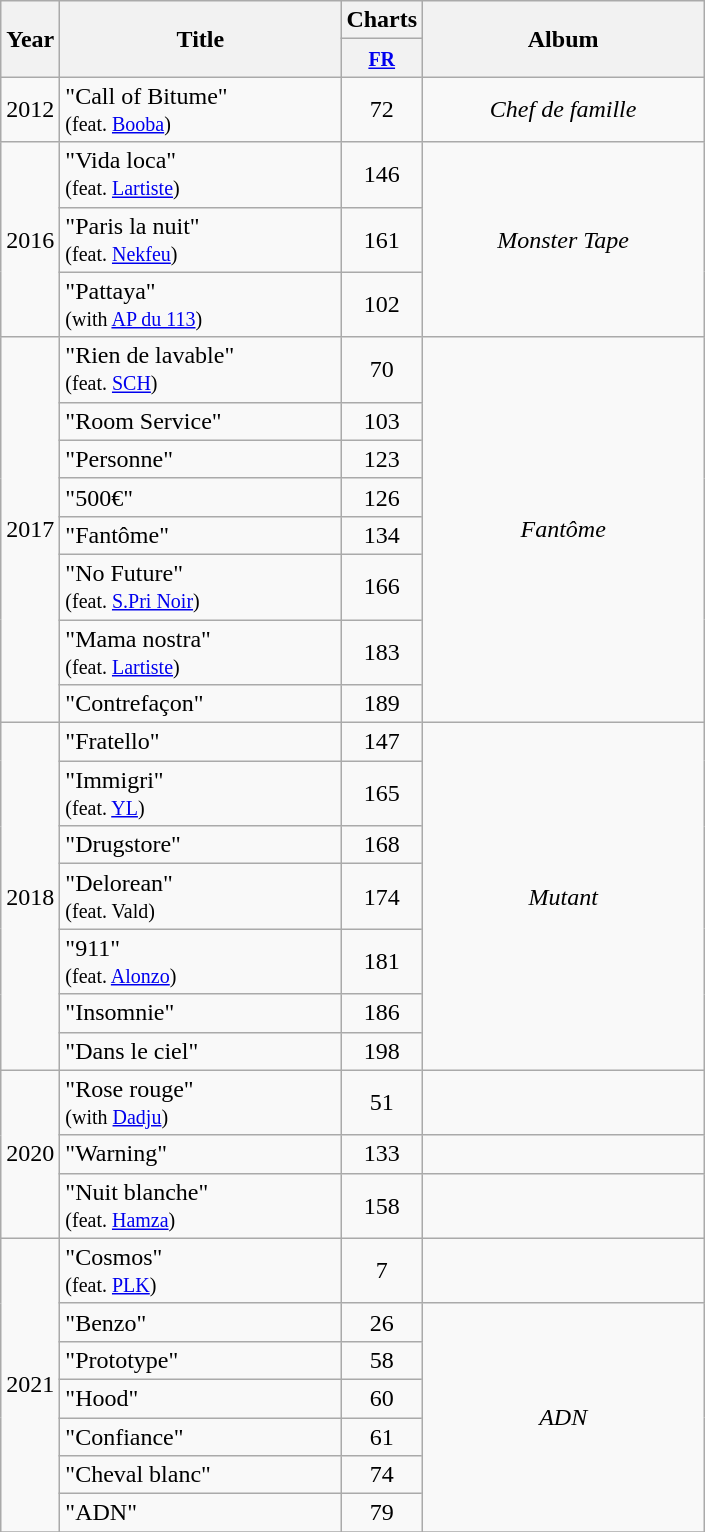<table class="wikitable">
<tr>
<th align="center" rowspan="2">Year</th>
<th align="center" rowspan="2" width="180">Title</th>
<th align="center">Charts</th>
<th align="center" rowspan="2" width="180">Album</th>
</tr>
<tr>
<th width="20"><small><a href='#'>FR</a></small><br></th>
</tr>
<tr>
<td align="center">2012</td>
<td>"Call of Bitume" <br><small>(feat. <a href='#'>Booba</a>)</small></td>
<td align="center">72</td>
<td align="center"><em>Chef de famille</em></td>
</tr>
<tr>
<td align="center" rowspan=3>2016</td>
<td>"Vida loca" <br><small>(feat. <a href='#'>Lartiste</a>)</small></td>
<td align="center">146</td>
<td align="center" rowspan=3><em>Monster Tape</em></td>
</tr>
<tr>
<td>"Paris la nuit" <br><small>(feat. <a href='#'>Nekfeu</a>)</small></td>
<td align="center">161</td>
</tr>
<tr>
<td>"Pattaya" <br><small>(with <a href='#'>AP du 113</a>)</small></td>
<td align="center">102</td>
</tr>
<tr>
<td align="center" rowspan=8>2017</td>
<td>"Rien de lavable" <br><small>(feat. <a href='#'>SCH</a>)</small></td>
<td align="center">70</td>
<td align="center" rowspan=8><em>Fantôme</em></td>
</tr>
<tr>
<td>"Room Service"</td>
<td align="center">103</td>
</tr>
<tr>
<td>"Personne"</td>
<td align="center">123</td>
</tr>
<tr>
<td>"500€"</td>
<td align="center">126</td>
</tr>
<tr>
<td>"Fantôme"</td>
<td align="center">134</td>
</tr>
<tr>
<td>"No Future" <br><small>(feat. <a href='#'>S.Pri Noir</a>)</small></td>
<td align="center">166</td>
</tr>
<tr>
<td>"Mama nostra" <br><small>(feat. <a href='#'>Lartiste</a>)</small></td>
<td align="center">183</td>
</tr>
<tr>
<td>"Contrefaçon"</td>
<td align="center">189</td>
</tr>
<tr>
<td align="center" rowspan=7>2018</td>
<td>"Fratello"</td>
<td align="center">147</td>
<td align="center" rowspan=7><em>Mutant</em></td>
</tr>
<tr>
<td>"Immigri" <br><small>(feat. <a href='#'>YL</a>)</small></td>
<td align="center">165</td>
</tr>
<tr>
<td>"Drugstore"</td>
<td align="center">168</td>
</tr>
<tr>
<td>"Delorean" <br><small>(feat. Vald)</small></td>
<td align="center">174</td>
</tr>
<tr>
<td>"911" <br><small>(feat. <a href='#'>Alonzo</a>)</small></td>
<td align="center">181</td>
</tr>
<tr>
<td>"Insomnie"</td>
<td align="center">186</td>
</tr>
<tr>
<td>"Dans le ciel"</td>
<td align="center">198</td>
</tr>
<tr>
<td align="center" rowspan=3>2020</td>
<td>"Rose rouge"<br><small>(with <a href='#'>Dadju</a>)</small></td>
<td align="center">51</td>
<td align="center"></td>
</tr>
<tr>
<td>"Warning"</td>
<td align="center">133</td>
<td align="center"></td>
</tr>
<tr>
<td>"Nuit blanche"<br><small>(feat. <a href='#'>Hamza</a>)</small></td>
<td align="center">158</td>
<td align="center"></td>
</tr>
<tr>
<td align="center" rowspan=7>2021</td>
<td>"Cosmos"<br><small>(feat. <a href='#'>PLK</a>)</small></td>
<td align="center">7</td>
<td align="center"></td>
</tr>
<tr>
<td>"Benzo"</td>
<td align="center">26</td>
<td align="center" rowspan=6><em>ADN</em></td>
</tr>
<tr>
<td>"Prototype"</td>
<td align="center">58</td>
</tr>
<tr>
<td>"Hood"</td>
<td align="center">60</td>
</tr>
<tr>
<td>"Confiance"</td>
<td align="center">61</td>
</tr>
<tr>
<td>"Cheval blanc"</td>
<td align="center">74</td>
</tr>
<tr>
<td>"ADN"</td>
<td align="center">79</td>
</tr>
<tr>
</tr>
</table>
